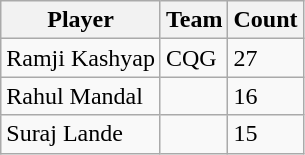<table class="wikitable">
<tr>
<th>Player</th>
<th>Team</th>
<th>Count</th>
</tr>
<tr>
<td>Ramji Kashyap</td>
<td>CQG</td>
<td>27</td>
</tr>
<tr>
<td>Rahul Mandal</td>
<td></td>
<td>16</td>
</tr>
<tr>
<td>Suraj Lande</td>
<td></td>
<td>15</td>
</tr>
</table>
